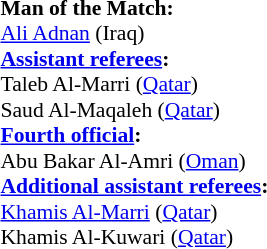<table style="width:100%; font-size:90%;">
<tr>
<td><br><strong>Man of the Match:</strong>
<br><a href='#'>Ali Adnan</a> (Iraq)<br><strong><a href='#'>Assistant referees</a>:</strong>
<br>Taleb Al-Marri (<a href='#'>Qatar</a>)
<br>Saud Al-Maqaleh (<a href='#'>Qatar</a>)
<br><strong><a href='#'>Fourth official</a>:</strong>
<br>Abu Bakar Al-Amri (<a href='#'>Oman</a>)
<br><strong><a href='#'>Additional assistant referees</a>:</strong>
<br><a href='#'>Khamis Al-Marri</a> (<a href='#'>Qatar</a>)
<br>Khamis Al-Kuwari (<a href='#'>Qatar</a>)</td>
</tr>
</table>
